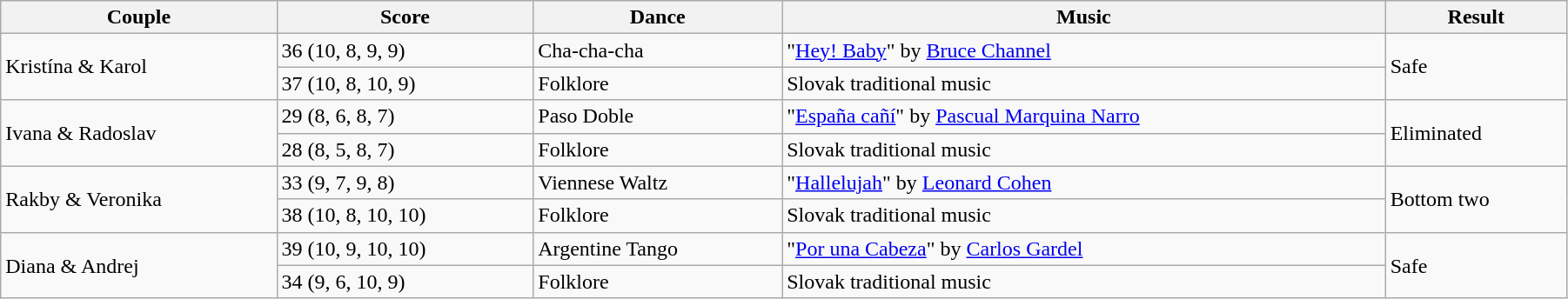<table class="wikitable sortable" style="width:95%; white-space;">
<tr>
<th class=unsortable>Couple</th>
<th>Score</th>
<th>Dance</th>
<th class=unsortable>Music</th>
<th>Result</th>
</tr>
<tr>
<td rowspan=2>Kristína & Karol</td>
<td>36 (10, 8, 9, 9)</td>
<td>Cha-cha-cha</td>
<td>"<a href='#'>Hey! Baby</a>" by <a href='#'>Bruce Channel</a></td>
<td rowspan=2>Safe</td>
</tr>
<tr>
<td>37 (10, 8, 10, 9)</td>
<td>Folklore</td>
<td>Slovak traditional music</td>
</tr>
<tr>
<td rowspan=2>Ivana & Radoslav</td>
<td>29 (8, 6, 8, 7)</td>
<td>Paso Doble</td>
<td>"<a href='#'>España cañí</a>" by <a href='#'>Pascual Marquina Narro</a></td>
<td rowspan=2>Eliminated</td>
</tr>
<tr>
<td>28 (8, 5, 8, 7)</td>
<td>Folklore</td>
<td>Slovak traditional music</td>
</tr>
<tr>
<td rowspan=2>Rakby & Veronika</td>
<td>33 (9, 7, 9, 8)</td>
<td>Viennese Waltz</td>
<td>"<a href='#'>Hallelujah</a>" by <a href='#'>Leonard Cohen</a></td>
<td rowspan=2>Bottom two</td>
</tr>
<tr>
<td>38 (10, 8, 10, 10)</td>
<td>Folklore</td>
<td>Slovak traditional music</td>
</tr>
<tr>
<td rowspan=2>Diana & Andrej</td>
<td>39 (10, 9, 10, 10)</td>
<td>Argentine Tango</td>
<td>"<a href='#'>Por una Cabeza</a>" by <a href='#'>Carlos Gardel</a></td>
<td rowspan=2>Safe</td>
</tr>
<tr>
<td>34 (9, 6, 10, 9)</td>
<td>Folklore</td>
<td>Slovak traditional music</td>
</tr>
</table>
